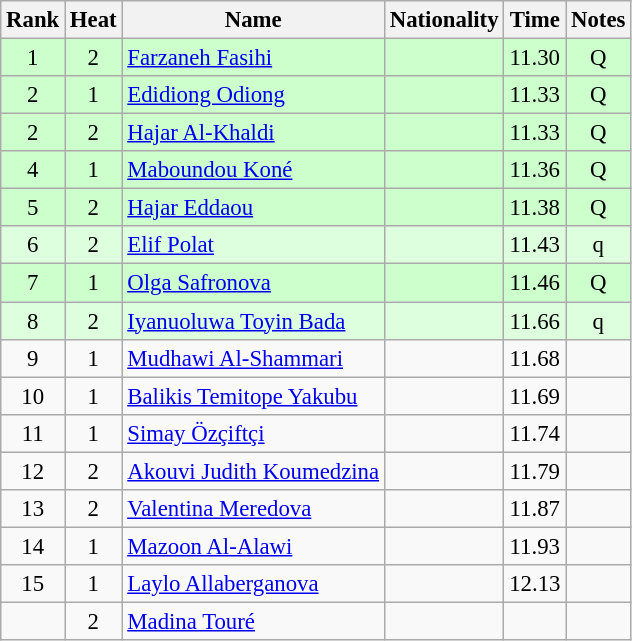<table class="wikitable sortable" style="text-align:center;font-size:95%">
<tr>
<th>Rank</th>
<th>Heat</th>
<th>Name</th>
<th>Nationality</th>
<th>Time</th>
<th>Notes</th>
</tr>
<tr bgcolor=ccffcc>
<td>1</td>
<td>2</td>
<td align=left><a href='#'>Farzaneh Fasihi</a></td>
<td align=left></td>
<td>11.30</td>
<td>Q</td>
</tr>
<tr bgcolor=ccffcc>
<td>2</td>
<td>1</td>
<td align=left><a href='#'>Edidiong Odiong</a></td>
<td align=left></td>
<td>11.33</td>
<td>Q</td>
</tr>
<tr bgcolor=ccffcc>
<td>2</td>
<td>2</td>
<td align=left><a href='#'>Hajar Al-Khaldi</a></td>
<td align=left></td>
<td>11.33</td>
<td>Q</td>
</tr>
<tr bgcolor=ccffcc>
<td>4</td>
<td>1</td>
<td align=left><a href='#'>Maboundou Koné</a></td>
<td align=left></td>
<td>11.36</td>
<td>Q</td>
</tr>
<tr bgcolor=ccffcc>
<td>5</td>
<td>2</td>
<td align=left><a href='#'>Hajar Eddaou</a></td>
<td align=left></td>
<td>11.38</td>
<td>Q</td>
</tr>
<tr bgcolor=ddffdd>
<td>6</td>
<td>2</td>
<td align=left><a href='#'>Elif Polat</a></td>
<td align=left></td>
<td>11.43</td>
<td>q</td>
</tr>
<tr bgcolor=ccffcc>
<td>7</td>
<td>1</td>
<td align=left><a href='#'>Olga Safronova</a></td>
<td align=left></td>
<td>11.46</td>
<td>Q</td>
</tr>
<tr bgcolor=ddffdd>
<td>8</td>
<td>2</td>
<td align=left><a href='#'>Iyanuoluwa Toyin Bada</a></td>
<td align=left></td>
<td>11.66</td>
<td>q</td>
</tr>
<tr>
<td>9</td>
<td>1</td>
<td align=left><a href='#'>Mudhawi Al-Shammari</a></td>
<td align=left></td>
<td>11.68</td>
<td></td>
</tr>
<tr>
<td>10</td>
<td>1</td>
<td align=left><a href='#'>Balikis Temitope Yakubu</a></td>
<td align=left></td>
<td>11.69</td>
<td></td>
</tr>
<tr>
<td>11</td>
<td>1</td>
<td align=left><a href='#'>Simay Özçiftçi</a></td>
<td align=left></td>
<td>11.74</td>
<td></td>
</tr>
<tr>
<td>12</td>
<td>2</td>
<td align=left><a href='#'>Akouvi Judith Koumedzina</a></td>
<td align=left></td>
<td>11.79</td>
<td></td>
</tr>
<tr>
<td>13</td>
<td>2</td>
<td align=left><a href='#'>Valentina Meredova</a></td>
<td align=left></td>
<td>11.87</td>
<td></td>
</tr>
<tr>
<td>14</td>
<td>1</td>
<td align=left><a href='#'>Mazoon Al-Alawi</a></td>
<td align=left></td>
<td>11.93</td>
<td></td>
</tr>
<tr>
<td>15</td>
<td>1</td>
<td align=left><a href='#'>Laylo Allaberganova</a></td>
<td align=left></td>
<td>12.13</td>
<td></td>
</tr>
<tr>
<td></td>
<td>2</td>
<td align=left><a href='#'>Madina Touré</a></td>
<td align=left></td>
<td></td>
<td></td>
</tr>
</table>
